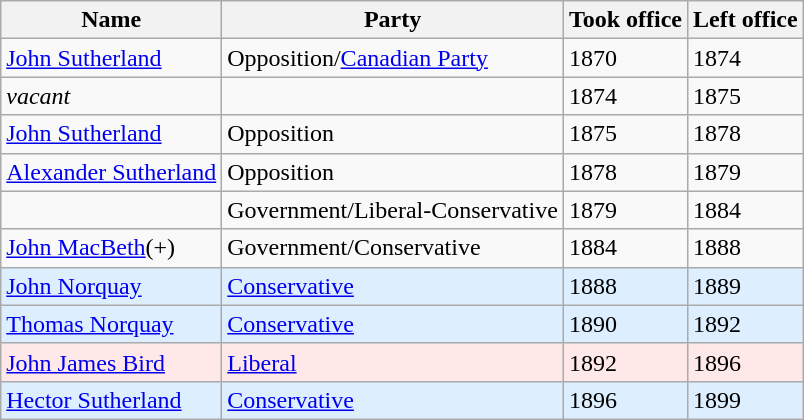<table class="wikitable">
<tr>
<th>Name</th>
<th>Party</th>
<th>Took office</th>
<th>Left office</th>
</tr>
<tr>
<td><a href='#'>John Sutherland</a></td>
<td>Opposition/<a href='#'>Canadian Party</a></td>
<td>1870</td>
<td>1874</td>
</tr>
<tr>
<td><em>vacant</em></td>
<td></td>
<td>1874</td>
<td>1875</td>
</tr>
<tr>
<td><a href='#'>John Sutherland</a></td>
<td>Opposition</td>
<td>1875</td>
<td>1878</td>
</tr>
<tr>
<td><a href='#'>Alexander Sutherland</a></td>
<td>Opposition</td>
<td>1878</td>
<td>1879</td>
</tr>
<tr>
<td></td>
<td>Government/Liberal-Conservative</td>
<td>1879</td>
<td>1884</td>
</tr>
<tr>
<td><a href='#'>John MacBeth</a>(+)</td>
<td>Government/Conservative</td>
<td>1884</td>
<td>1888</td>
</tr>
<tr bgcolor=#DDEEFF>
<td><a href='#'>John Norquay</a></td>
<td><a href='#'>Conservative</a></td>
<td>1888</td>
<td>1889</td>
</tr>
<tr bgcolor=#DDEEFF>
<td><a href='#'>Thomas Norquay</a></td>
<td><a href='#'>Conservative</a></td>
<td>1890</td>
<td>1892</td>
</tr>
<tr bgcolor=#FFE8E8>
<td><a href='#'>John James Bird</a></td>
<td><a href='#'>Liberal</a></td>
<td>1892</td>
<td>1896</td>
</tr>
<tr bgcolor=#DDEEFF>
<td><a href='#'>Hector Sutherland</a></td>
<td><a href='#'>Conservative</a></td>
<td>1896</td>
<td>1899</td>
</tr>
</table>
